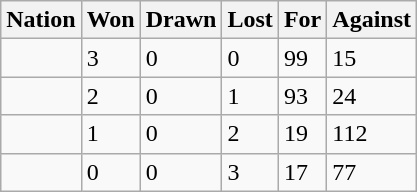<table class="wikitable">
<tr>
<th>Nation</th>
<th>Won</th>
<th>Drawn</th>
<th>Lost</th>
<th>For</th>
<th>Against</th>
</tr>
<tr>
<td></td>
<td>3</td>
<td>0</td>
<td>0</td>
<td>99</td>
<td>15</td>
</tr>
<tr>
<td></td>
<td>2</td>
<td>0</td>
<td>1</td>
<td>93</td>
<td>24</td>
</tr>
<tr>
<td></td>
<td>1</td>
<td>0</td>
<td>2</td>
<td>19</td>
<td>112</td>
</tr>
<tr>
<td></td>
<td>0</td>
<td>0</td>
<td>3</td>
<td>17</td>
<td>77</td>
</tr>
</table>
